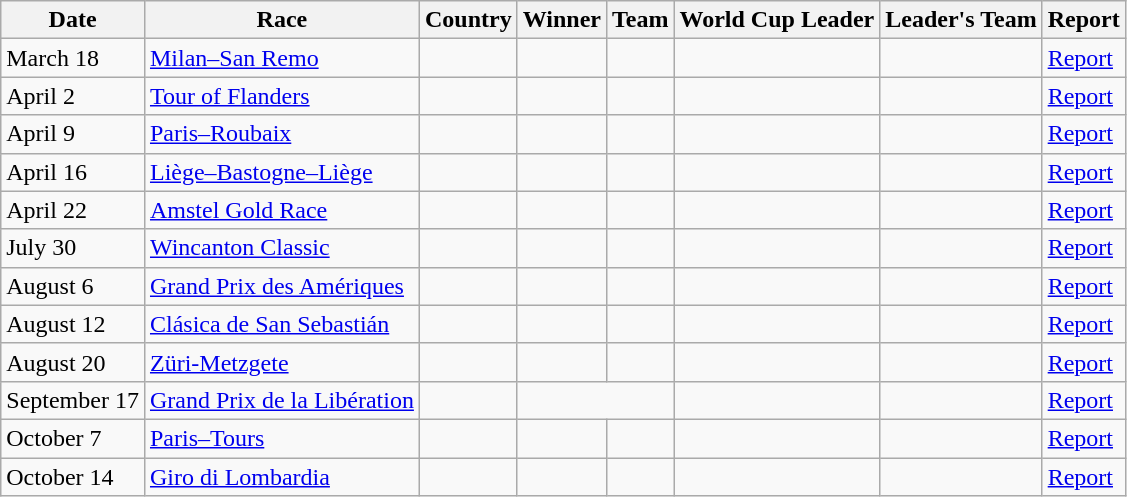<table class="wikitable">
<tr>
<th>Date</th>
<th>Race</th>
<th>Country</th>
<th>Winner</th>
<th>Team</th>
<th>World Cup Leader</th>
<th>Leader's Team</th>
<th>Report</th>
</tr>
<tr>
<td>March 18</td>
<td><a href='#'>Milan–San Remo</a></td>
<td></td>
<td></td>
<td></td>
<td></td>
<td></td>
<td><a href='#'>Report</a></td>
</tr>
<tr>
<td>April 2</td>
<td><a href='#'>Tour of Flanders</a></td>
<td></td>
<td></td>
<td></td>
<td></td>
<td></td>
<td><a href='#'>Report</a></td>
</tr>
<tr>
<td>April 9</td>
<td><a href='#'>Paris–Roubaix</a></td>
<td></td>
<td></td>
<td></td>
<td></td>
<td></td>
<td><a href='#'>Report</a></td>
</tr>
<tr>
<td>April 16</td>
<td><a href='#'>Liège–Bastogne–Liège</a></td>
<td></td>
<td></td>
<td></td>
<td></td>
<td></td>
<td><a href='#'>Report</a></td>
</tr>
<tr>
<td>April 22</td>
<td><a href='#'>Amstel Gold Race</a></td>
<td></td>
<td></td>
<td></td>
<td></td>
<td></td>
<td><a href='#'>Report</a></td>
</tr>
<tr>
<td>July 30</td>
<td><a href='#'>Wincanton Classic</a></td>
<td></td>
<td></td>
<td></td>
<td></td>
<td></td>
<td><a href='#'>Report</a></td>
</tr>
<tr>
<td>August 6</td>
<td><a href='#'>Grand Prix des Amériques</a></td>
<td></td>
<td></td>
<td></td>
<td></td>
<td></td>
<td><a href='#'>Report</a></td>
</tr>
<tr>
<td>August 12</td>
<td><a href='#'>Clásica de San Sebastián</a></td>
<td></td>
<td></td>
<td></td>
<td></td>
<td></td>
<td><a href='#'>Report</a></td>
</tr>
<tr>
<td>August 20</td>
<td><a href='#'>Züri-Metzgete</a></td>
<td></td>
<td></td>
<td></td>
<td></td>
<td></td>
<td><a href='#'>Report</a></td>
</tr>
<tr>
<td>September 17</td>
<td><a href='#'>Grand Prix de la Libération</a></td>
<td></td>
<td colspan="2"></td>
<td></td>
<td></td>
<td><a href='#'>Report</a></td>
</tr>
<tr>
<td>October 7</td>
<td><a href='#'>Paris–Tours</a></td>
<td></td>
<td></td>
<td></td>
<td></td>
<td></td>
<td><a href='#'>Report</a></td>
</tr>
<tr>
<td>October 14</td>
<td><a href='#'>Giro di Lombardia</a></td>
<td></td>
<td></td>
<td></td>
<td></td>
<td></td>
<td><a href='#'>Report</a></td>
</tr>
</table>
